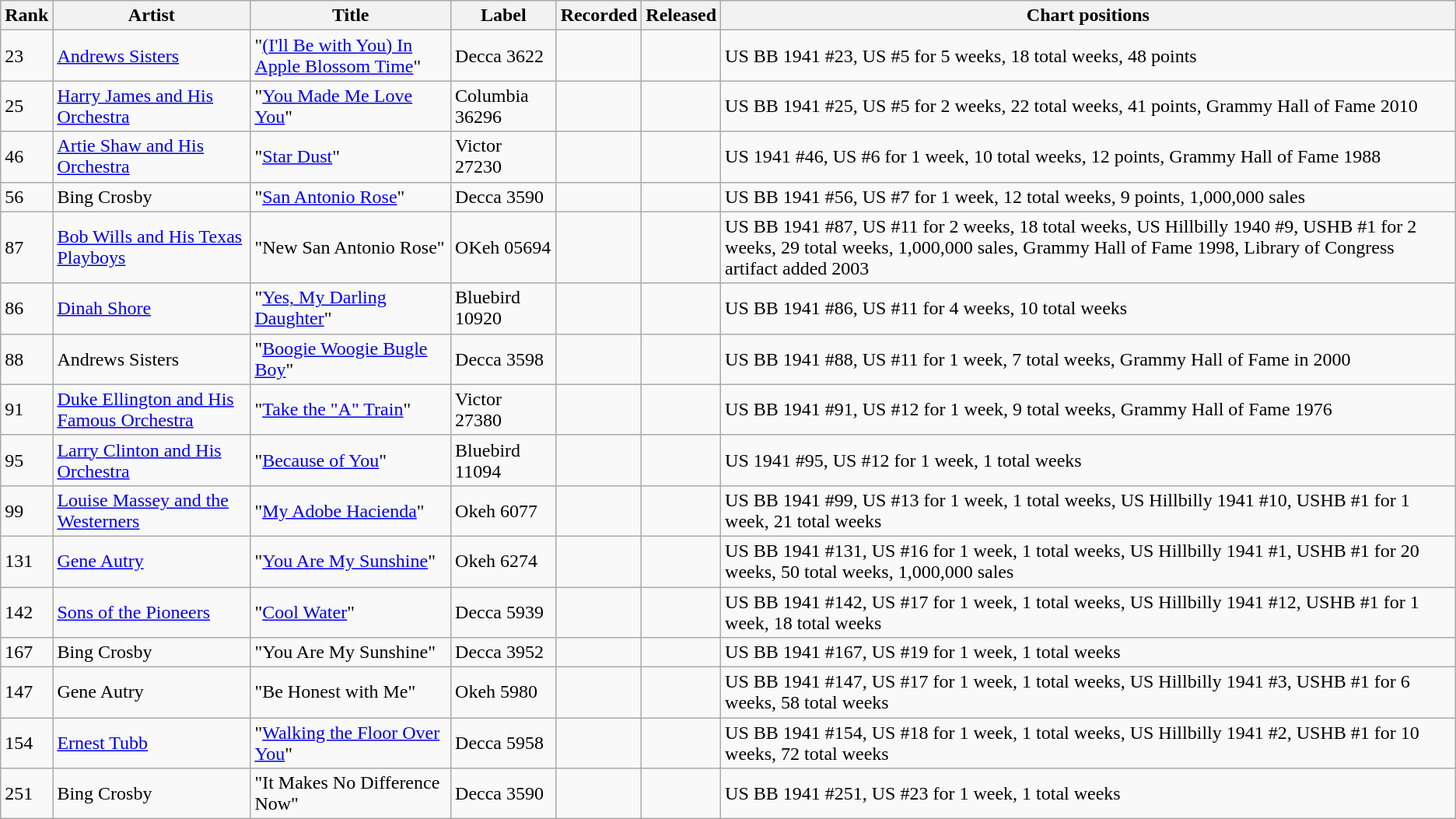<table class="wikitable">
<tr>
<th>Rank</th>
<th>Artist</th>
<th>Title</th>
<th>Label</th>
<th>Recorded</th>
<th>Released</th>
<th>Chart positions</th>
</tr>
<tr>
<td>23</td>
<td><a href='#'>Andrews Sisters</a></td>
<td>"<a href='#'>(I'll Be with You) In Apple Blossom Time</a>"</td>
<td>Decca 3622</td>
<td></td>
<td></td>
<td>US BB 1941 #23, US #5 for 5 weeks, 18 total weeks, 48 points</td>
</tr>
<tr>
<td>25</td>
<td><a href='#'>Harry James and His Orchestra</a></td>
<td>"<a href='#'>You Made Me Love You</a>"</td>
<td>Columbia 36296</td>
<td></td>
<td></td>
<td>US BB 1941 #25, US #5 for 2 weeks, 22 total weeks, 41 points, Grammy Hall of Fame 2010</td>
</tr>
<tr>
<td>46</td>
<td><a href='#'>Artie Shaw and His Orchestra</a></td>
<td>"<a href='#'>Star Dust</a>"</td>
<td>Victor 27230</td>
<td></td>
<td></td>
<td>US 1941 #46, US #6 for 1 week, 10 total weeks, 12 points, Grammy Hall of Fame 1988</td>
</tr>
<tr>
<td>56</td>
<td>Bing Crosby</td>
<td>"<a href='#'>San Antonio Rose</a>"</td>
<td>Decca 3590</td>
<td></td>
<td></td>
<td>US BB 1941 #56, US #7 for 1 week, 12 total weeks, 9 points, 1,000,000 sales</td>
</tr>
<tr>
<td>87</td>
<td><a href='#'>Bob Wills and His Texas Playboys</a></td>
<td>"New San Antonio Rose"</td>
<td>OKeh 05694</td>
<td></td>
<td></td>
<td>US BB 1941 #87, US #11 for 2 weeks, 18 total weeks, US Hillbilly 1940 #9, USHB #1 for 2 weeks, 29 total weeks, 1,000,000 sales, Grammy Hall of Fame 1998, Library of Congress artifact added 2003</td>
</tr>
<tr>
<td>86</td>
<td><a href='#'>Dinah Shore</a></td>
<td>"<a href='#'>Yes, My Darling Daughter</a>"</td>
<td>Bluebird 10920</td>
<td></td>
<td></td>
<td>US BB 1941 #86, US #11 for 4 weeks, 10 total weeks</td>
</tr>
<tr>
<td>88</td>
<td>Andrews Sisters</td>
<td>"<a href='#'>Boogie Woogie Bugle Boy</a>"</td>
<td>Decca 3598</td>
<td></td>
<td></td>
<td>US BB 1941 #88, US #11 for 1 week, 7 total weeks, Grammy Hall of Fame in 2000</td>
</tr>
<tr>
<td>91</td>
<td><a href='#'>Duke Ellington and His Famous Orchestra</a></td>
<td>"<a href='#'>Take the "A" Train</a>"</td>
<td>Victor 27380</td>
<td></td>
<td></td>
<td>US BB 1941 #91, US #12 for 1 week, 9 total weeks, Grammy Hall of Fame 1976</td>
</tr>
<tr>
<td>95</td>
<td><a href='#'>Larry Clinton and His Orchestra</a></td>
<td>"<a href='#'>Because of You</a>"</td>
<td>Bluebird 11094</td>
<td></td>
<td></td>
<td>US 1941 #95, US #12 for 1 week, 1 total weeks</td>
</tr>
<tr>
<td>99</td>
<td><a href='#'>Louise Massey and the Westerners</a></td>
<td>"<a href='#'>My Adobe Hacienda</a>"</td>
<td>Okeh 6077</td>
<td></td>
<td></td>
<td>US BB 1941 #99, US #13 for 1 week, 1 total weeks, US Hillbilly 1941 #10, USHB #1 for 1 week, 21 total weeks</td>
</tr>
<tr>
<td>131</td>
<td><a href='#'>Gene Autry</a></td>
<td>"<a href='#'>You Are My Sunshine</a>"</td>
<td>Okeh 6274</td>
<td></td>
<td></td>
<td>US BB 1941 #131, US #16 for 1 week, 1 total weeks, US Hillbilly 1941 #1, USHB #1 for 20 weeks, 50 total weeks, 1,000,000 sales</td>
</tr>
<tr>
<td>142</td>
<td><a href='#'>Sons of the Pioneers</a></td>
<td>"<a href='#'>Cool Water</a>"</td>
<td>Decca 5939</td>
<td></td>
<td></td>
<td>US BB 1941 #142, US #17 for 1 week, 1 total weeks, US Hillbilly 1941 #12, USHB #1 for 1 week, 18 total weeks</td>
</tr>
<tr>
<td>167</td>
<td>Bing Crosby</td>
<td>"You Are My Sunshine"</td>
<td>Decca 3952</td>
<td></td>
<td></td>
<td>US BB 1941 #167, US #19 for 1 week, 1 total weeks</td>
</tr>
<tr>
<td>147</td>
<td>Gene Autry</td>
<td>"Be Honest with Me"</td>
<td>Okeh 5980</td>
<td></td>
<td></td>
<td>US BB 1941 #147, US #17 for 1 week, 1 total weeks, US Hillbilly 1941 #3, USHB #1 for 6 weeks, 58 total weeks</td>
</tr>
<tr>
<td>154</td>
<td><a href='#'>Ernest Tubb</a></td>
<td>"<a href='#'>Walking the Floor Over You</a>"</td>
<td>Decca 5958</td>
<td></td>
<td></td>
<td>US BB 1941 #154, US #18 for 1 week, 1 total weeks, US Hillbilly 1941 #2, USHB #1 for 10 weeks, 72 total weeks</td>
</tr>
<tr>
<td>251</td>
<td>Bing Crosby</td>
<td>"It Makes No Difference Now"</td>
<td>Decca 3590</td>
<td></td>
<td></td>
<td>US BB 1941 #251, US #23 for 1 week, 1 total weeks</td>
</tr>
</table>
